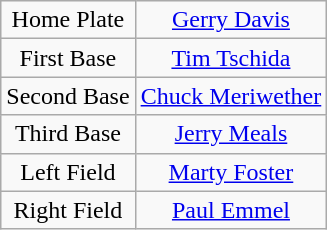<table class="wikitable" style="font-size: 100%; text-align:center;">
<tr>
<td>Home Plate</td>
<td><a href='#'>Gerry Davis</a></td>
</tr>
<tr>
<td>First Base</td>
<td><a href='#'>Tim Tschida</a></td>
</tr>
<tr>
<td>Second Base</td>
<td><a href='#'>Chuck Meriwether</a></td>
</tr>
<tr>
<td>Third Base</td>
<td><a href='#'>Jerry Meals</a></td>
</tr>
<tr>
<td>Left Field</td>
<td><a href='#'>Marty Foster</a></td>
</tr>
<tr>
<td>Right Field</td>
<td><a href='#'>Paul Emmel</a></td>
</tr>
</table>
